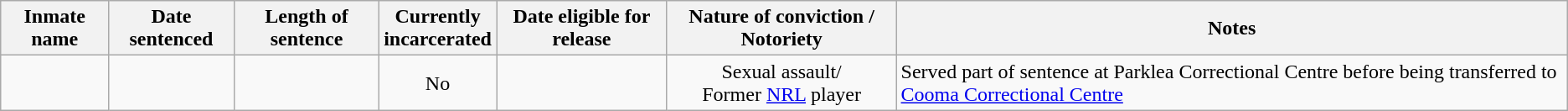<table class="wikitable sortable">
<tr>
<th>Inmate name</th>
<th>Date sentenced</th>
<th>Length of sentence</th>
<th>Currently<br>incarcerated</th>
<th>Date eligible for release</th>
<th>Nature of conviction / Notoriety</th>
<th>Notes</th>
</tr>
<tr>
<td></td>
<td align=center></td>
<td></td>
<td align=center>No</td>
<td align="center"></td>
<td align=center>Sexual assault/<br>Former <a href='#'>NRL</a> player<br></td>
<td>Served part of sentence at Parklea Correctional Centre before being transferred to <a href='#'>Cooma Correctional Centre</a></td>
</tr>
</table>
